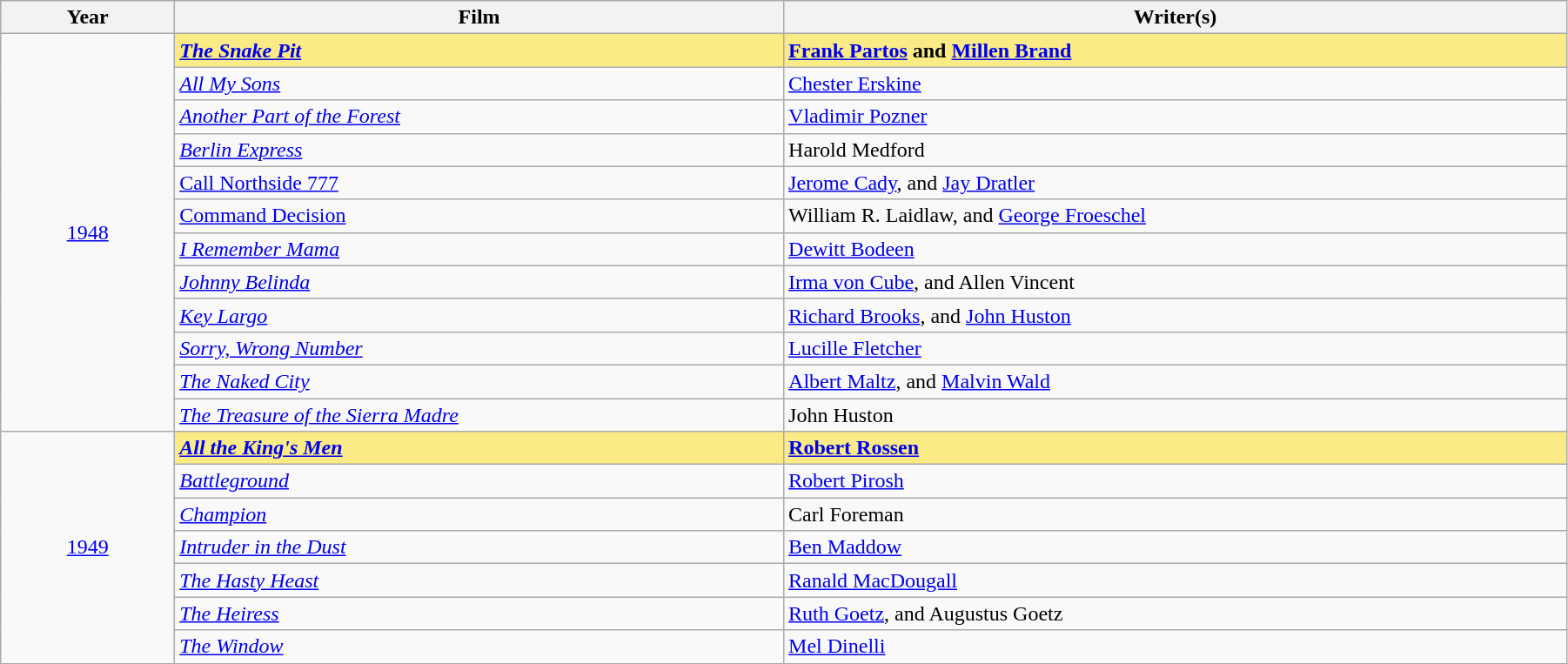<table class="wikitable" width="95%" cellpadding="5">
<tr>
<th width="10%">Year</th>
<th width="35%">Film</th>
<th width="45%">Writer(s)</th>
</tr>
<tr>
<td rowspan="12" style="text-align:center;"><a href='#'>1948</a><br></td>
<td style="background:#FAEB86"><strong><em><a href='#'>The Snake Pit</a></em></strong></td>
<td style="background:#FAEB86"><strong><a href='#'>Frank Partos</a> and <a href='#'>Millen Brand</a></strong></td>
</tr>
<tr>
<td><em><a href='#'>All My Sons</a></em></td>
<td><a href='#'>Chester Erskine</a></td>
</tr>
<tr>
<td><em><a href='#'>Another Part of the Forest</a></em></td>
<td><a href='#'>Vladimir Pozner</a></td>
</tr>
<tr>
<td><em><a href='#'>Berlin Express</a></em></td>
<td>Harold Medford</td>
</tr>
<tr>
<td><a href='#'>Call Northside 777</a></td>
<td><a href='#'>Jerome Cady</a>, and <a href='#'>Jay Dratler</a></td>
</tr>
<tr>
<td><a href='#'>Command Decision</a></td>
<td>William R. Laidlaw, and <a href='#'>George Froeschel</a></td>
</tr>
<tr>
<td><em><a href='#'>I Remember Mama</a></em></td>
<td><a href='#'>Dewitt Bodeen</a></td>
</tr>
<tr>
<td><em><a href='#'>Johnny Belinda</a></em></td>
<td><a href='#'>Irma von Cube</a>, and Allen Vincent</td>
</tr>
<tr>
<td><em><a href='#'>Key Largo</a></em></td>
<td><a href='#'>Richard Brooks</a>, and <a href='#'>John Huston</a></td>
</tr>
<tr>
<td><em><a href='#'>Sorry, Wrong Number</a></em></td>
<td><a href='#'>Lucille Fletcher</a></td>
</tr>
<tr>
<td><em><a href='#'>The Naked City</a></em></td>
<td><a href='#'>Albert Maltz</a>, and <a href='#'>Malvin Wald</a></td>
</tr>
<tr>
<td><em><a href='#'>The Treasure of the Sierra Madre</a></em></td>
<td>John Huston</td>
</tr>
<tr>
<td rowspan="7" style="text-align:center;"><a href='#'>1949</a><br></td>
<td style="background:#FAEB86"><strong><em><a href='#'>All the King's Men</a></em></strong></td>
<td style="background:#FAEB86"><strong><a href='#'>Robert Rossen</a></strong></td>
</tr>
<tr>
<td><em><a href='#'>Battleground</a></em></td>
<td><a href='#'>Robert Pirosh</a></td>
</tr>
<tr>
<td><em><a href='#'>Champion</a></em></td>
<td>Carl Foreman</td>
</tr>
<tr>
<td><em><a href='#'>Intruder in the Dust</a></em></td>
<td><a href='#'>Ben Maddow</a></td>
</tr>
<tr>
<td><em><a href='#'>The Hasty Heast</a></em></td>
<td><a href='#'>Ranald MacDougall</a></td>
</tr>
<tr>
<td><em><a href='#'>The Heiress</a></em></td>
<td><a href='#'>Ruth Goetz</a>, and Augustus Goetz</td>
</tr>
<tr>
<td><em><a href='#'>The Window</a></em></td>
<td><a href='#'>Mel Dinelli</a></td>
</tr>
<tr>
</tr>
</table>
